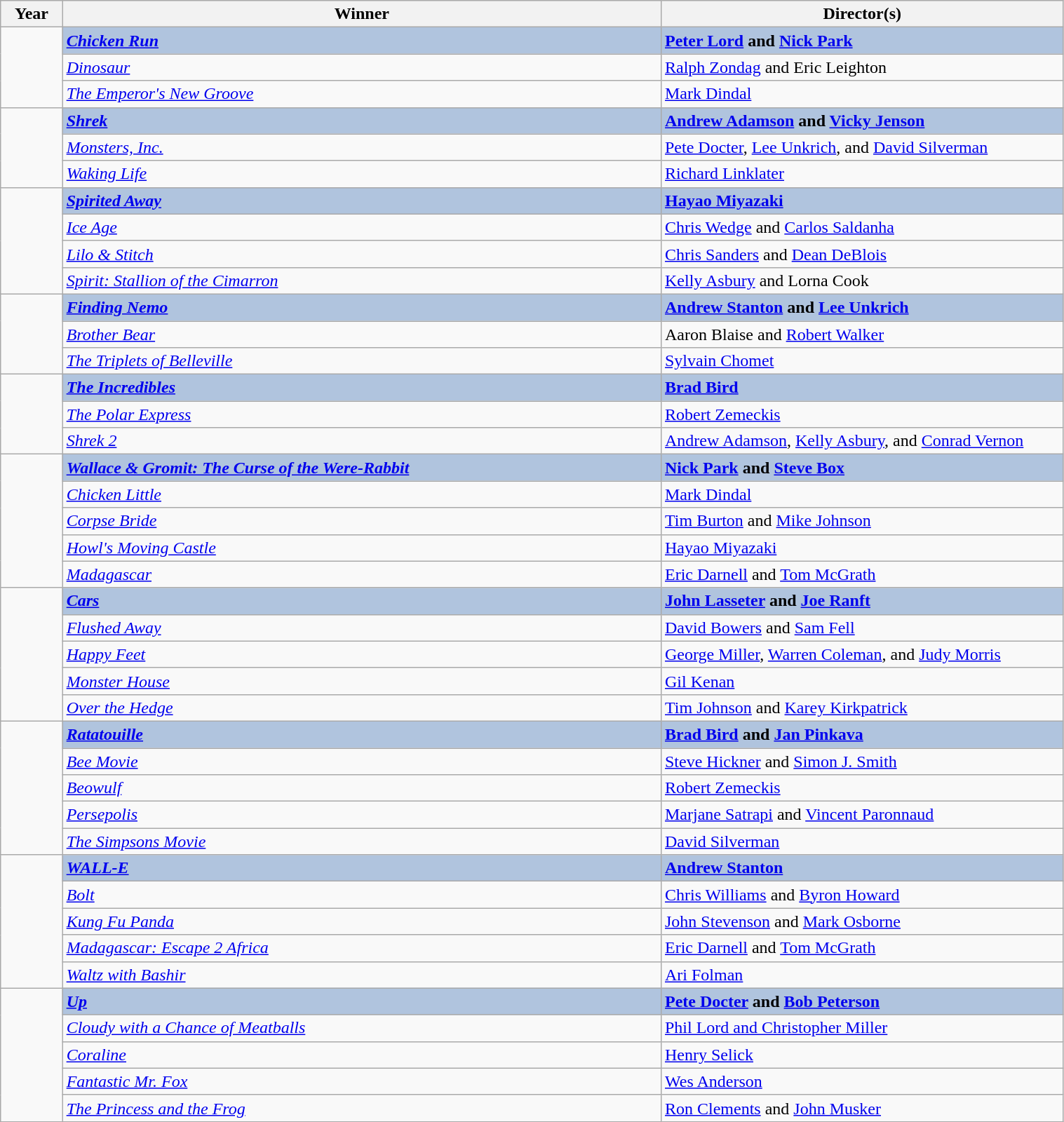<table class="wikitable" width="80%" cellpadding="5">
<tr>
<th width="40"><strong>Year</strong></th>
<th width="450"><strong>Winner</strong></th>
<th width="300"><strong>Director(s)</strong></th>
</tr>
<tr>
<td rowspan="3"></td>
<td style="background:#B0C4DE;"><strong><em><a href='#'>Chicken Run</a></em></strong></td>
<td style="background:#B0C4DE;"><strong><a href='#'>Peter Lord</a> and <a href='#'>Nick Park</a></strong></td>
</tr>
<tr>
<td><em><a href='#'>Dinosaur</a></em></td>
<td><a href='#'>Ralph Zondag</a> and Eric Leighton</td>
</tr>
<tr>
<td><em><a href='#'>The Emperor's New Groove</a></em></td>
<td><a href='#'>Mark Dindal</a></td>
</tr>
<tr>
<td rowspan="3"></td>
<td style="background:#B0C4DE;"><strong><em><a href='#'>Shrek</a></em></strong></td>
<td style="background:#B0C4DE;"><strong><a href='#'>Andrew Adamson</a> and <a href='#'>Vicky Jenson</a></strong></td>
</tr>
<tr>
<td><em><a href='#'>Monsters, Inc.</a></em></td>
<td><a href='#'>Pete Docter</a>, <a href='#'>Lee Unkrich</a>, and <a href='#'>David Silverman</a></td>
</tr>
<tr>
<td><em><a href='#'>Waking Life</a></em></td>
<td><a href='#'>Richard Linklater</a></td>
</tr>
<tr>
<td rowspan="4"></td>
<td style="background:#B0C4DE;"><strong><em><a href='#'>Spirited Away</a></em></strong></td>
<td style="background:#B0C4DE;"><strong><a href='#'>Hayao Miyazaki</a></strong></td>
</tr>
<tr>
<td><em><a href='#'>Ice Age</a></em></td>
<td><a href='#'>Chris Wedge</a> and <a href='#'>Carlos Saldanha</a></td>
</tr>
<tr>
<td><em><a href='#'>Lilo & Stitch</a></em></td>
<td><a href='#'>Chris Sanders</a> and <a href='#'>Dean DeBlois</a></td>
</tr>
<tr>
<td><em><a href='#'>Spirit: Stallion of the Cimarron</a></em></td>
<td><a href='#'>Kelly Asbury</a> and Lorna Cook</td>
</tr>
<tr>
<td rowspan="3"></td>
<td style="background:#B0C4DE;"><strong><em><a href='#'>Finding Nemo</a></em></strong></td>
<td style="background:#B0C4DE;"><strong><a href='#'>Andrew Stanton</a> and <a href='#'>Lee Unkrich</a></strong></td>
</tr>
<tr>
<td><em><a href='#'>Brother Bear</a></em></td>
<td>Aaron Blaise and <a href='#'>Robert Walker</a></td>
</tr>
<tr>
<td><em><a href='#'>The Triplets of Belleville</a></em></td>
<td><a href='#'>Sylvain Chomet</a></td>
</tr>
<tr>
<td rowspan="3"></td>
<td style="background:#B0C4DE;"><strong><em><a href='#'>The Incredibles</a></em></strong></td>
<td style="background:#B0C4DE;"><strong><a href='#'>Brad Bird</a></strong></td>
</tr>
<tr>
<td><em><a href='#'>The Polar Express</a></em></td>
<td><a href='#'>Robert Zemeckis</a></td>
</tr>
<tr>
<td><em><a href='#'>Shrek 2</a></em></td>
<td><a href='#'>Andrew Adamson</a>, <a href='#'>Kelly Asbury</a>, and <a href='#'>Conrad Vernon</a></td>
</tr>
<tr>
<td rowspan="5"></td>
<td style="background:#B0C4DE;"><strong><em><a href='#'>Wallace & Gromit: The Curse of the Were-Rabbit</a></em></strong></td>
<td style="background:#B0C4DE;"><strong><a href='#'>Nick Park</a> and <a href='#'>Steve Box</a></strong></td>
</tr>
<tr>
<td><em><a href='#'>Chicken Little</a></em></td>
<td><a href='#'>Mark Dindal</a></td>
</tr>
<tr>
<td><em><a href='#'>Corpse Bride</a></em></td>
<td><a href='#'>Tim Burton</a> and <a href='#'>Mike Johnson</a></td>
</tr>
<tr>
<td><em><a href='#'>Howl's Moving Castle</a></em></td>
<td><a href='#'>Hayao Miyazaki</a></td>
</tr>
<tr>
<td><em><a href='#'>Madagascar</a></em></td>
<td><a href='#'>Eric Darnell</a> and <a href='#'>Tom McGrath</a></td>
</tr>
<tr>
<td rowspan="5"></td>
<td style="background:#B0C4DE;"><strong><em><a href='#'>Cars</a></em></strong></td>
<td style="background:#B0C4DE;"><strong><a href='#'>John Lasseter</a> and <a href='#'>Joe Ranft</a></strong></td>
</tr>
<tr>
<td><em><a href='#'>Flushed Away</a></em></td>
<td><a href='#'>David Bowers</a> and <a href='#'>Sam Fell</a></td>
</tr>
<tr>
<td><em><a href='#'>Happy Feet</a></em></td>
<td><a href='#'>George Miller</a>, <a href='#'>Warren Coleman</a>, and <a href='#'>Judy Morris</a></td>
</tr>
<tr>
<td><em><a href='#'>Monster House</a></em></td>
<td><a href='#'>Gil Kenan</a></td>
</tr>
<tr>
<td><em><a href='#'>Over the Hedge</a></em></td>
<td><a href='#'>Tim Johnson</a> and <a href='#'>Karey Kirkpatrick</a></td>
</tr>
<tr>
<td rowspan="5"></td>
<td style="background:#B0C4DE;"><strong><em><a href='#'>Ratatouille</a></em></strong></td>
<td style="background:#B0C4DE;"><strong> <a href='#'>Brad Bird</a> and <a href='#'>Jan Pinkava</a></strong></td>
</tr>
<tr>
<td><em><a href='#'>Bee Movie</a></em></td>
<td><a href='#'>Steve Hickner</a> and <a href='#'>Simon J. Smith</a></td>
</tr>
<tr>
<td><em><a href='#'>Beowulf</a></em></td>
<td><a href='#'>Robert Zemeckis</a></td>
</tr>
<tr>
<td><em><a href='#'>Persepolis</a></em></td>
<td><a href='#'>Marjane Satrapi</a> and <a href='#'>Vincent Paronnaud</a></td>
</tr>
<tr>
<td><em><a href='#'>The Simpsons Movie</a></em></td>
<td><a href='#'>David Silverman</a></td>
</tr>
<tr>
<td rowspan="5"></td>
<td style="background:#B0C4DE;"><strong><em><a href='#'>WALL-E</a></em></strong></td>
<td style="background:#B0C4DE;"><strong><a href='#'>Andrew Stanton</a></strong></td>
</tr>
<tr>
<td><em><a href='#'>Bolt</a></em></td>
<td><a href='#'>Chris Williams</a> and <a href='#'>Byron Howard</a></td>
</tr>
<tr>
<td><em><a href='#'>Kung Fu Panda</a></em></td>
<td><a href='#'>John Stevenson</a> and <a href='#'>Mark Osborne</a></td>
</tr>
<tr>
<td><em><a href='#'>Madagascar: Escape 2 Africa</a></em></td>
<td><a href='#'>Eric Darnell</a> and <a href='#'>Tom McGrath</a></td>
</tr>
<tr>
<td><em><a href='#'>Waltz with Bashir</a></em></td>
<td><a href='#'>Ari Folman</a></td>
</tr>
<tr>
<td rowspan="5"></td>
<td style="background:#B0C4DE;"><strong><em><a href='#'>Up</a></em></strong></td>
<td style="background:#B0C4DE;"><strong><a href='#'>Pete Docter</a> and <a href='#'>Bob Peterson</a></strong></td>
</tr>
<tr>
<td><em><a href='#'>Cloudy with a Chance of Meatballs</a></em></td>
<td><a href='#'>Phil Lord and Christopher Miller</a></td>
</tr>
<tr>
<td><em><a href='#'>Coraline</a></em></td>
<td><a href='#'>Henry Selick</a></td>
</tr>
<tr>
<td><em><a href='#'>Fantastic Mr. Fox</a></em></td>
<td><a href='#'>Wes Anderson</a></td>
</tr>
<tr>
<td><em><a href='#'>The Princess and the Frog</a></em></td>
<td><a href='#'>Ron Clements</a> and <a href='#'>John Musker</a></td>
</tr>
</table>
